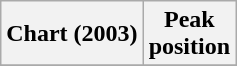<table class="wikitable sortable">
<tr>
<th align="left">Chart (2003)</th>
<th align="center">Peak<br>position</th>
</tr>
<tr>
</tr>
</table>
